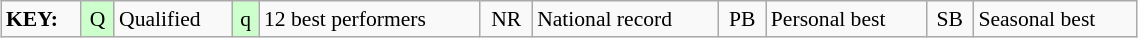<table class="wikitable" style="margin:0.5em auto; font-size:90%;position:relative;" width=60%>
<tr>
<td><strong>KEY:</strong></td>
<td bgcolor=ccffcc align=center>Q</td>
<td>Qualified</td>
<td bgcolor=ccffcc align=center>q</td>
<td>12 best performers</td>
<td align=center>NR</td>
<td>National record</td>
<td align=center>PB</td>
<td>Personal best</td>
<td align=center>SB</td>
<td>Seasonal best</td>
</tr>
</table>
